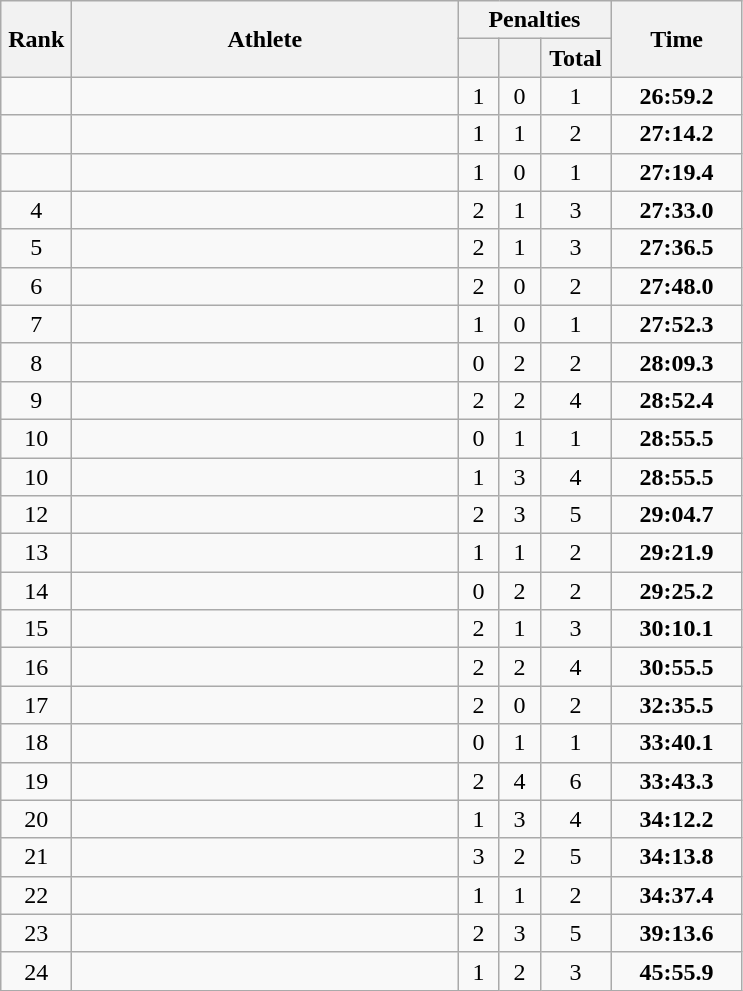<table class=wikitable style="text-align:center">
<tr>
<th rowspan=2 width=40>Rank</th>
<th rowspan=2 width=250>Athlete</th>
<th colspan=3>Penalties</th>
<th rowspan=2 width=80>Time</th>
</tr>
<tr>
<th width=20></th>
<th width=20></th>
<th width=40>Total</th>
</tr>
<tr>
<td></td>
<td align=left></td>
<td>1</td>
<td>0</td>
<td>1</td>
<td><strong>26:59.2</strong></td>
</tr>
<tr>
<td></td>
<td align=left></td>
<td>1</td>
<td>1</td>
<td>2</td>
<td><strong>27:14.2</strong></td>
</tr>
<tr>
<td></td>
<td align=left></td>
<td>1</td>
<td>0</td>
<td>1</td>
<td><strong>27:19.4</strong></td>
</tr>
<tr>
<td>4</td>
<td align=left></td>
<td>2</td>
<td>1</td>
<td>3</td>
<td><strong>27:33.0</strong></td>
</tr>
<tr>
<td>5</td>
<td align=left></td>
<td>2</td>
<td>1</td>
<td>3</td>
<td><strong>27:36.5</strong></td>
</tr>
<tr>
<td>6</td>
<td align=left></td>
<td>2</td>
<td>0</td>
<td>2</td>
<td><strong>27:48.0</strong></td>
</tr>
<tr>
<td>7</td>
<td align=left></td>
<td>1</td>
<td>0</td>
<td>1</td>
<td><strong>27:52.3</strong></td>
</tr>
<tr>
<td>8</td>
<td align=left></td>
<td>0</td>
<td>2</td>
<td>2</td>
<td><strong>28:09.3</strong></td>
</tr>
<tr>
<td>9</td>
<td align=left></td>
<td>2</td>
<td>2</td>
<td>4</td>
<td><strong>28:52.4</strong></td>
</tr>
<tr>
<td>10</td>
<td align=left></td>
<td>0</td>
<td>1</td>
<td>1</td>
<td><strong>28:55.5</strong></td>
</tr>
<tr>
<td>10</td>
<td align=left></td>
<td>1</td>
<td>3</td>
<td>4</td>
<td><strong>28:55.5</strong></td>
</tr>
<tr>
<td>12</td>
<td align=left></td>
<td>2</td>
<td>3</td>
<td>5</td>
<td><strong>29:04.7</strong></td>
</tr>
<tr>
<td>13</td>
<td align=left></td>
<td>1</td>
<td>1</td>
<td>2</td>
<td><strong>29:21.9</strong></td>
</tr>
<tr>
<td>14</td>
<td align=left></td>
<td>0</td>
<td>2</td>
<td>2</td>
<td><strong>29:25.2</strong></td>
</tr>
<tr>
<td>15</td>
<td align=left></td>
<td>2</td>
<td>1</td>
<td>3</td>
<td><strong>30:10.1</strong></td>
</tr>
<tr>
<td>16</td>
<td align=left></td>
<td>2</td>
<td>2</td>
<td>4</td>
<td><strong>30:55.5</strong></td>
</tr>
<tr>
<td>17</td>
<td align=left></td>
<td>2</td>
<td>0</td>
<td>2</td>
<td><strong>32:35.5</strong></td>
</tr>
<tr>
<td>18</td>
<td align=left></td>
<td>0</td>
<td>1</td>
<td>1</td>
<td><strong>33:40.1</strong></td>
</tr>
<tr>
<td>19</td>
<td align=left></td>
<td>2</td>
<td>4</td>
<td>6</td>
<td><strong>33:43.3</strong></td>
</tr>
<tr>
<td>20</td>
<td align=left></td>
<td>1</td>
<td>3</td>
<td>4</td>
<td><strong>34:12.2</strong></td>
</tr>
<tr>
<td>21</td>
<td align=left></td>
<td>3</td>
<td>2</td>
<td>5</td>
<td><strong>34:13.8</strong></td>
</tr>
<tr>
<td>22</td>
<td align=left></td>
<td>1</td>
<td>1</td>
<td>2</td>
<td><strong>34:37.4</strong></td>
</tr>
<tr>
<td>23</td>
<td align=left></td>
<td>2</td>
<td>3</td>
<td>5</td>
<td><strong>39:13.6</strong></td>
</tr>
<tr>
<td>24</td>
<td align=left></td>
<td>1</td>
<td>2</td>
<td>3</td>
<td><strong>45:55.9</strong></td>
</tr>
</table>
